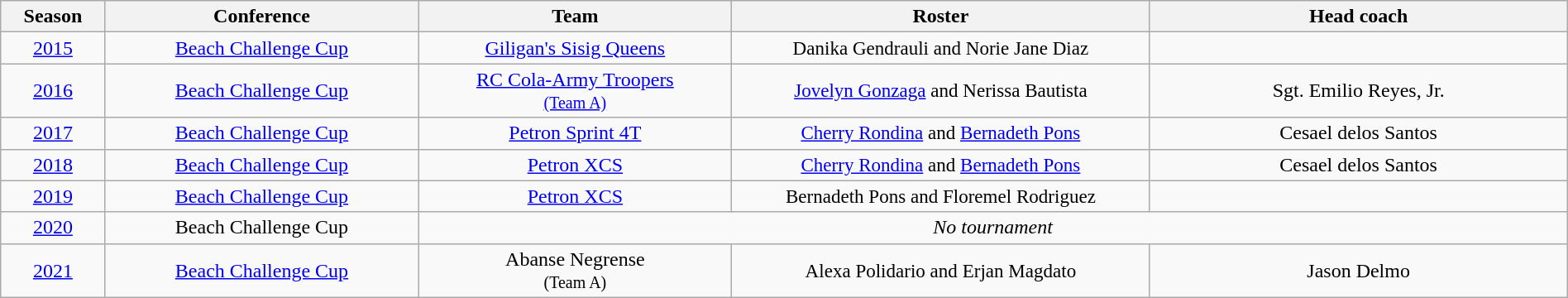<table class="wikitable" width=100%>
<tr align=center;">
<th width=5%>Season</th>
<th width=15%>Conference</th>
<th width=15%>Team</th>
<th width=20%>Roster</th>
<th width=20%>Head coach</th>
</tr>
<tr align=center>
<td><a href='#'>2015</a></td>
<td><a href='#'>Beach Challenge Cup</a></td>
<td><a href='#'>Giligan's Sisig Queens</a></td>
<td style="font-size:96%;">Danika Gendrauli and Norie Jane Diaz</td>
<td></td>
</tr>
<tr align=center>
<td><a href='#'>2016</a></td>
<td><a href='#'>Beach Challenge Cup</a></td>
<td><a href='#'>RC Cola-Army Troopers<br><small>(Team A)</small></a></td>
<td style="font-size:96%;"><a href='#'>Jovelyn Gonzaga</a> and Nerissa Bautista</td>
<td>Sgt. Emilio Reyes, Jr.</td>
</tr>
<tr align=center>
<td><a href='#'>2017</a></td>
<td><a href='#'>Beach Challenge Cup</a></td>
<td><a href='#'>Petron Sprint 4T</a></td>
<td style="font-size:96%;"><a href='#'>Cherry Rondina</a> and <a href='#'>Bernadeth Pons</a></td>
<td>Cesael delos Santos</td>
</tr>
<tr align=center>
<td><a href='#'>2018</a></td>
<td><a href='#'>Beach Challenge Cup</a></td>
<td><a href='#'>Petron XCS</a></td>
<td style="font-size:96%;"><a href='#'>Cherry Rondina</a> and <a href='#'>Bernadeth Pons</a></td>
<td>Cesael delos Santos</td>
</tr>
<tr align=center>
<td><a href='#'>2019</a></td>
<td><a href='#'>Beach Challenge Cup</a></td>
<td><a href='#'>Petron XCS</a></td>
<td style="font-size:96%;">Bernadeth Pons and Floremel Rodriguez</td>
<td></td>
</tr>
<tr align=center>
<td><a href='#'>2020</a></td>
<td>Beach Challenge Cup</td>
<td colspan="3"><em>No tournament</em></td>
</tr>
<tr align=center>
<td><a href='#'>2021</a></td>
<td><a href='#'>Beach Challenge Cup</a></td>
<td>Abanse Negrense<br><small>(Team A)</small></td>
<td style="font-size:96%;">Alexa Polidario and Erjan Magdato</td>
<td>Jason Delmo</td>
</tr>
</table>
